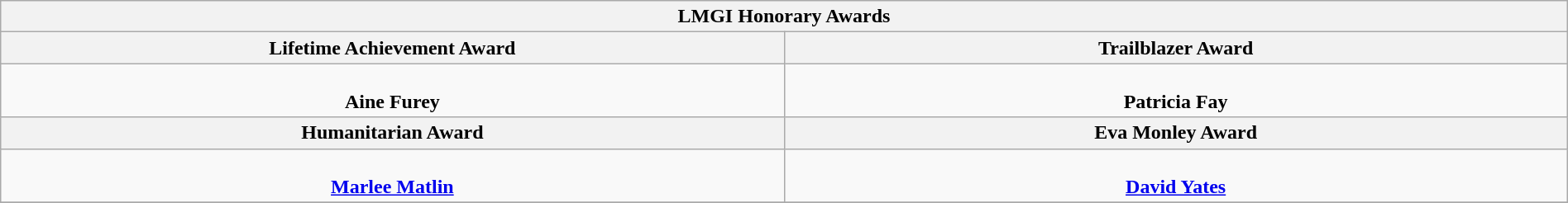<table class=wikitable width="100%">
<tr>
<th colspan="2">LMGI Honorary Awards</th>
</tr>
<tr>
<th width="50%">Lifetime Achievement Award</th>
<th width="50%">Trailblazer Award</th>
</tr>
<tr>
<td valign="top" style="text-align:center;"><br><strong>Aine Furey</strong></td>
<td valign="top" style="text-align:center;"><br><strong>Patricia Fay</strong></td>
</tr>
<tr>
<th>Humanitarian Award</th>
<th>Eva Monley Award</th>
</tr>
<tr>
<td valign="top" style="text-align:center;"><br><strong><a href='#'>Marlee Matlin</a></strong></td>
<td valign="top" style="text-align:center;"><br><strong><a href='#'>David Yates</a></strong></td>
</tr>
<tr>
</tr>
</table>
